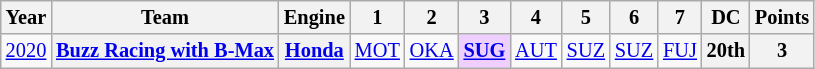<table class="wikitable" style="text-align:center; font-size:85%">
<tr>
<th>Year</th>
<th>Team</th>
<th>Engine</th>
<th>1</th>
<th>2</th>
<th>3</th>
<th>4</th>
<th>5</th>
<th>6</th>
<th>7</th>
<th>DC</th>
<th>Points</th>
</tr>
<tr>
<td><a href='#'>2020</a></td>
<th nowrap><a href='#'>Buzz Racing with B-Max</a></th>
<th><a href='#'>Honda</a></th>
<td><a href='#'>MOT</a></td>
<td><a href='#'>OKA</a></td>
<td style="background:#EFCFFF;"><strong><a href='#'>SUG</a></strong><br></td>
<td><a href='#'>AUT</a></td>
<td><a href='#'>SUZ</a></td>
<td><a href='#'>SUZ</a></td>
<td><a href='#'>FUJ</a></td>
<th>20th</th>
<th>3</th>
</tr>
</table>
